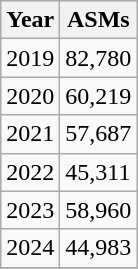<table class="wikitable">
<tr>
<th>Year</th>
<th>ASMs</th>
</tr>
<tr>
<td>2019</td>
<td>82,780</td>
</tr>
<tr>
<td>2020</td>
<td>60,219</td>
</tr>
<tr>
<td>2021</td>
<td>57,687</td>
</tr>
<tr>
<td>2022</td>
<td>45,311</td>
</tr>
<tr>
<td>2023</td>
<td>58,960</td>
</tr>
<tr>
<td>2024</td>
<td>44,983</td>
</tr>
<tr>
</tr>
</table>
